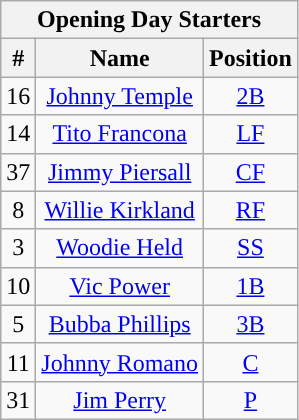<table class="wikitable" style="text-align:center">
<tr>
<th colspan="3">Opening Day Starters</th>
</tr>
<tr>
<th>#</th>
<th>Name</th>
<th>Position</th>
</tr>
<tr>
<td>16</td>
<td><a href='#'>Johnny Temple</a></td>
<td><a href='#'>2B</a></td>
</tr>
<tr>
<td>14</td>
<td><a href='#'>Tito Francona</a></td>
<td><a href='#'>LF</a></td>
</tr>
<tr>
<td>37</td>
<td><a href='#'>Jimmy Piersall</a></td>
<td><a href='#'>CF</a></td>
</tr>
<tr>
<td>8</td>
<td><a href='#'>Willie Kirkland</a></td>
<td><a href='#'>RF</a></td>
</tr>
<tr>
<td>3</td>
<td><a href='#'>Woodie Held</a></td>
<td><a href='#'>SS</a></td>
</tr>
<tr>
<td>10</td>
<td><a href='#'>Vic Power</a></td>
<td><a href='#'>1B</a></td>
</tr>
<tr>
<td>5</td>
<td><a href='#'>Bubba Phillips</a></td>
<td><a href='#'>3B</a></td>
</tr>
<tr>
<td>11</td>
<td><a href='#'>Johnny Romano</a></td>
<td><a href='#'>C</a></td>
</tr>
<tr>
<td>31</td>
<td><a href='#'>Jim Perry</a></td>
<td><a href='#'>P</a></td>
</tr>
</table>
